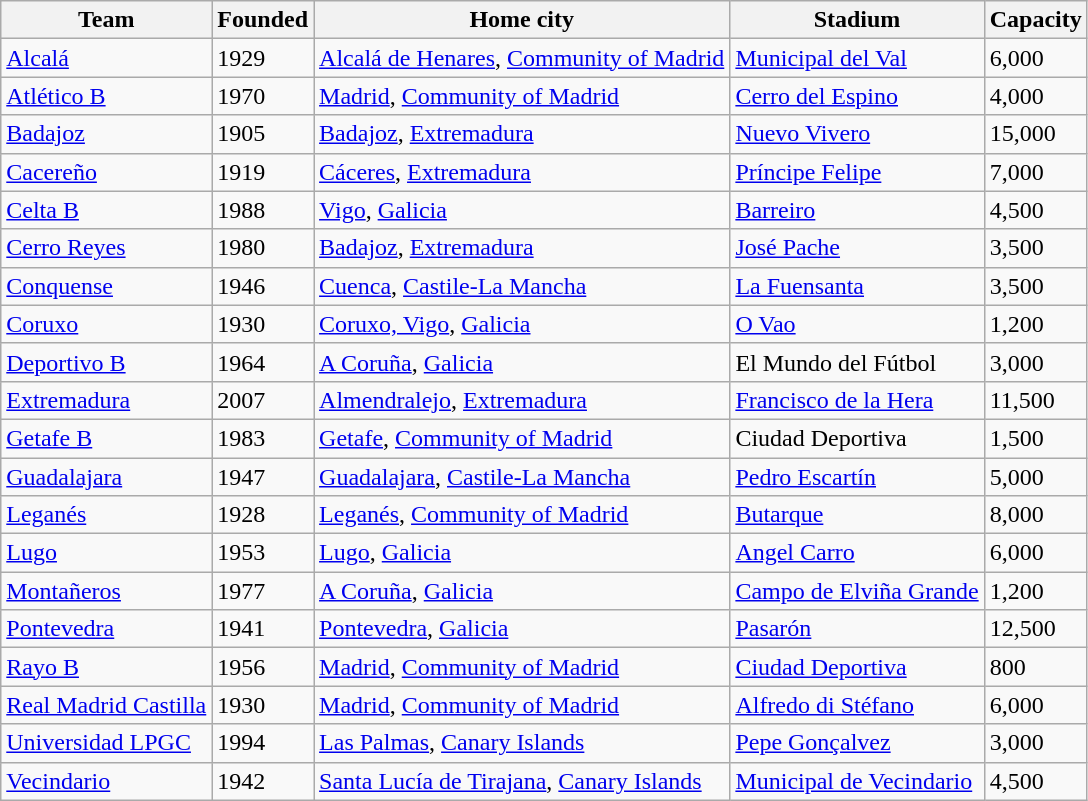<table class="wikitable sortable">
<tr>
<th>Team</th>
<th>Founded</th>
<th>Home city</th>
<th>Stadium</th>
<th>Capacity</th>
</tr>
<tr>
<td><a href='#'>Alcalá</a></td>
<td>1929</td>
<td><a href='#'>Alcalá de Henares</a>, <a href='#'>Community of Madrid</a></td>
<td><a href='#'>Municipal del Val</a></td>
<td>6,000</td>
</tr>
<tr>
<td><a href='#'>Atlético B</a></td>
<td>1970</td>
<td><a href='#'>Madrid</a>, <a href='#'>Community of Madrid</a></td>
<td><a href='#'>Cerro del Espino</a></td>
<td>4,000</td>
</tr>
<tr>
<td><a href='#'>Badajoz</a></td>
<td>1905</td>
<td><a href='#'>Badajoz</a>, <a href='#'>Extremadura</a></td>
<td><a href='#'>Nuevo Vivero</a></td>
<td>15,000</td>
</tr>
<tr>
<td><a href='#'>Cacereño</a></td>
<td>1919</td>
<td><a href='#'>Cáceres</a>, <a href='#'>Extremadura</a></td>
<td><a href='#'>Príncipe Felipe</a></td>
<td>7,000</td>
</tr>
<tr>
<td><a href='#'>Celta B</a></td>
<td>1988</td>
<td><a href='#'>Vigo</a>, <a href='#'>Galicia</a></td>
<td><a href='#'>Barreiro</a></td>
<td>4,500</td>
</tr>
<tr>
<td><a href='#'>Cerro Reyes</a></td>
<td>1980</td>
<td><a href='#'>Badajoz</a>, <a href='#'>Extremadura</a></td>
<td><a href='#'>José Pache</a></td>
<td>3,500</td>
</tr>
<tr>
<td><a href='#'>Conquense</a></td>
<td>1946</td>
<td><a href='#'>Cuenca</a>, <a href='#'>Castile-La Mancha</a></td>
<td><a href='#'>La Fuensanta</a></td>
<td>3,500</td>
</tr>
<tr>
<td><a href='#'>Coruxo</a></td>
<td>1930</td>
<td><a href='#'>Coruxo, Vigo</a>, <a href='#'>Galicia</a></td>
<td><a href='#'>O Vao</a></td>
<td>1,200</td>
</tr>
<tr>
<td><a href='#'>Deportivo B</a></td>
<td>1964</td>
<td><a href='#'>A Coruña</a>, <a href='#'>Galicia</a></td>
<td>El Mundo del Fútbol</td>
<td>3,000</td>
</tr>
<tr>
<td><a href='#'>Extremadura</a></td>
<td>2007</td>
<td><a href='#'>Almendralejo</a>, <a href='#'>Extremadura</a></td>
<td><a href='#'>Francisco de la Hera</a></td>
<td>11,500</td>
</tr>
<tr>
<td><a href='#'>Getafe B</a></td>
<td>1983</td>
<td><a href='#'>Getafe</a>, <a href='#'>Community of Madrid</a></td>
<td>Ciudad Deportiva</td>
<td>1,500</td>
</tr>
<tr>
<td><a href='#'>Guadalajara</a></td>
<td>1947</td>
<td><a href='#'>Guadalajara</a>, <a href='#'>Castile-La Mancha</a></td>
<td><a href='#'>Pedro Escartín</a></td>
<td>5,000</td>
</tr>
<tr>
<td><a href='#'>Leganés</a></td>
<td>1928</td>
<td><a href='#'>Leganés</a>, <a href='#'>Community of Madrid</a></td>
<td><a href='#'>Butarque</a></td>
<td>8,000</td>
</tr>
<tr>
<td><a href='#'>Lugo</a></td>
<td>1953</td>
<td><a href='#'>Lugo</a>, <a href='#'>Galicia</a></td>
<td><a href='#'>Angel Carro</a></td>
<td>6,000</td>
</tr>
<tr>
<td><a href='#'>Montañeros</a></td>
<td>1977</td>
<td><a href='#'>A Coruña</a>, <a href='#'>Galicia</a></td>
<td><a href='#'>Campo de Elviña Grande</a></td>
<td>1,200</td>
</tr>
<tr>
<td><a href='#'>Pontevedra</a></td>
<td>1941</td>
<td><a href='#'>Pontevedra</a>, <a href='#'>Galicia</a></td>
<td><a href='#'>Pasarón</a></td>
<td>12,500</td>
</tr>
<tr>
<td><a href='#'>Rayo B</a></td>
<td>1956</td>
<td><a href='#'>Madrid</a>, <a href='#'>Community of Madrid</a></td>
<td><a href='#'>Ciudad Deportiva</a></td>
<td>800</td>
</tr>
<tr>
<td><a href='#'>Real Madrid Castilla</a></td>
<td>1930</td>
<td><a href='#'>Madrid</a>, <a href='#'>Community of Madrid</a></td>
<td><a href='#'>Alfredo di Stéfano</a></td>
<td>6,000</td>
</tr>
<tr>
<td><a href='#'>Universidad LPGC</a></td>
<td>1994</td>
<td><a href='#'>Las Palmas</a>, <a href='#'>Canary Islands</a></td>
<td><a href='#'>Pepe Gonçalvez</a></td>
<td>3,000</td>
</tr>
<tr>
<td><a href='#'>Vecindario</a></td>
<td>1942</td>
<td><a href='#'>Santa Lucía de Tirajana</a>, <a href='#'>Canary Islands</a></td>
<td><a href='#'>Municipal de Vecindario</a></td>
<td>4,500</td>
</tr>
</table>
